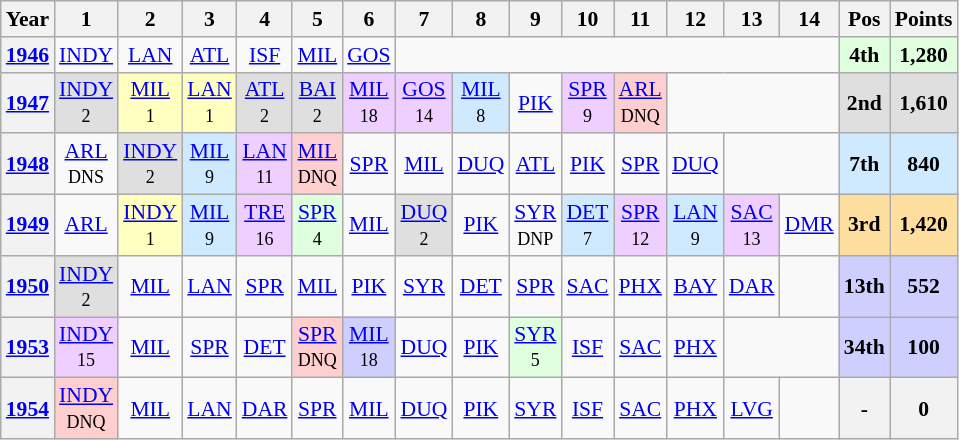<table class="wikitable" style="text-align:center; font-size:90%">
<tr>
<th>Year</th>
<th>1</th>
<th>2</th>
<th>3</th>
<th>4</th>
<th>5</th>
<th>6</th>
<th>7</th>
<th>8</th>
<th>9</th>
<th>10</th>
<th>11</th>
<th>12</th>
<th>13</th>
<th>14</th>
<th>Pos</th>
<th>Points</th>
</tr>
<tr>
<th rowspan=1><a href='#'>1946</a></th>
<td><a href='#'>INDY</a></td>
<td><a href='#'>LAN</a></td>
<td><a href='#'>ATL</a></td>
<td><a href='#'>ISF</a></td>
<td><a href='#'>MIL</a></td>
<td><a href='#'>GOS</a></td>
<td colspan=8></td>
<th style="background:#DFFFDF;">4th</th>
<th style="background:#DFFFDF;">1,280</th>
</tr>
<tr>
<th rowspan=1><a href='#'>1947</a></th>
<td style="background:#DFDFDF;"><a href='#'>INDY</a><br><small>2</small></td>
<td style="background:#FFFFBF;"><a href='#'>MIL</a><br><small>1</small></td>
<td style="background:#FFFFBF;"><a href='#'>LAN</a><br><small>1</small></td>
<td style="background:#DFDFDF;"><a href='#'>ATL</a><br><small>2</small></td>
<td style="background:#DFDFDF;"><a href='#'>BAI</a><br><small>2</small></td>
<td style="background:#EFCFFF;"><a href='#'>MIL</a><br><small>18</small></td>
<td style="background:#EFCFFF;"><a href='#'>GOS</a><br><small>14</small></td>
<td style="background:#CFEAFF;"><a href='#'>MIL</a><br><small>8</small></td>
<td><a href='#'>PIK</a></td>
<td style="background:#EFCFFF;"><a href='#'>SPR</a><br><small>9</small></td>
<td style="background:#FFCFCF;"><a href='#'>ARL</a><br><small>DNQ</small></td>
<td colspan=3></td>
<th style="background:#DFDFDF;">2nd</th>
<th style="background:#DFDFDF;">1,610</th>
</tr>
<tr>
<th rowspan=1><a href='#'>1948</a></th>
<td><a href='#'>ARL</a><br><small>DNS</small></td>
<td style="background:#DFDFDF;"><a href='#'>INDY</a><br><small>2</small></td>
<td style="background:#CFEAFF;"><a href='#'>MIL</a><br><small>9</small></td>
<td style="background:#EFCFFF;"><a href='#'>LAN</a><br><small>11</small></td>
<td style="background:#FFCFCF;"><a href='#'>MIL</a><br><small>DNQ</small></td>
<td><a href='#'>SPR</a><br><small> </small></td>
<td><a href='#'>MIL</a><br><small> </small></td>
<td><a href='#'>DUQ</a><br><small> </small></td>
<td><a href='#'>ATL</a><br><small> </small></td>
<td><a href='#'>PIK</a></td>
<td><a href='#'>SPR</a><br><small> </small></td>
<td><a href='#'>DUQ</a><br><small> </small></td>
<td colspan=2></td>
<th style="background:#CFEAFF;">7th</th>
<th style="background:#CFEAFF;">840</th>
</tr>
<tr>
<th rowspan=1><a href='#'>1949</a></th>
<td><a href='#'>ARL</a><br><small> </small></td>
<td style="background:#FFFFBF;"><a href='#'>INDY</a><br><small>1</small></td>
<td style="background:#CFEAFF;"><a href='#'>MIL</a><br><small>9</small></td>
<td style="background:#EFCFFF;"><a href='#'>TRE</a><br><small>16</small></td>
<td style="background:#DFFFDF;"><a href='#'>SPR</a><br><small>4</small></td>
<td><a href='#'>MIL</a><br><small> </small></td>
<td style="background:#DFDFDF;"><a href='#'>DUQ</a><br><small>2</small></td>
<td><a href='#'>PIK</a></td>
<td><a href='#'>SYR</a><br><small>DNP</small></td>
<td style="background:#CFEAFF;"><a href='#'>DET</a><br><small>7</small></td>
<td style="background:#EFCFFF;"><a href='#'>SPR</a><br><small>12</small></td>
<td style="background:#CFEAFF;"><a href='#'>LAN</a><br><small>9</small></td>
<td style="background:#EFCFFF;"><a href='#'>SAC</a><br><small>13</small></td>
<td><a href='#'>DMR</a><br><small> </small></td>
<th style="background:#FFDF9F;">3rd</th>
<th style="background:#FFDF9F;">1,420</th>
</tr>
<tr>
<th><a href='#'>1950</a></th>
<td style="background:#DFDFDF;"><a href='#'>INDY</a><br><small>2</small></td>
<td><a href='#'>MIL</a><br><small> </small></td>
<td><a href='#'>LAN</a><br><small> </small></td>
<td><a href='#'>SPR</a><br><small> </small></td>
<td><a href='#'>MIL</a><br><small> </small></td>
<td><a href='#'>PIK</a></td>
<td><a href='#'>SYR</a><br><small> </small></td>
<td><a href='#'>DET</a><br><small> </small></td>
<td><a href='#'>SPR</a><br><small> </small></td>
<td><a href='#'>SAC</a><br><small> </small></td>
<td><a href='#'>PHX</a><br><small> </small></td>
<td><a href='#'>BAY</a><br><small> </small></td>
<td><a href='#'>DAR</a><br><small> </small></td>
<td colspan=1></td>
<th style="background:#CFCFFF;">13th</th>
<th style="background:#CFCFFF;">552</th>
</tr>
<tr>
<th rowspan=1><a href='#'>1953</a></th>
<td style="background:#EFCFFF;"><a href='#'>INDY</a><br><small>15</small></td>
<td><a href='#'>MIL</a><br><small> </small></td>
<td><a href='#'>SPR</a><br><small> </small></td>
<td><a href='#'>DET</a><br><small> </small></td>
<td style="background:#FFCFCF;"><a href='#'>SPR</a><br><small>DNQ</small></td>
<td style="background:#CFCFFF;"><a href='#'>MIL</a><br><small>18</small></td>
<td><a href='#'>DUQ</a><br><small> </small></td>
<td><a href='#'>PIK</a></td>
<td style="background:#DFFFDF;"><a href='#'>SYR</a><br><small>5</small></td>
<td><a href='#'>ISF</a><br><small> </small></td>
<td><a href='#'>SAC</a><br><small> </small></td>
<td><a href='#'>PHX</a><br><small> </small></td>
<td colspan=2></td>
<th style="background:#CFCFFF;">34th</th>
<th style="background:#CFCFFF;">100</th>
</tr>
<tr>
<th rowspan=1><a href='#'>1954</a></th>
<td style="background:#FFCFCF;"><a href='#'>INDY</a><br><small>DNQ</small></td>
<td><a href='#'>MIL</a><br><small> </small></td>
<td><a href='#'>LAN</a><br><small> </small></td>
<td><a href='#'>DAR</a><br><small> </small></td>
<td><a href='#'>SPR</a><br><small> </small></td>
<td><a href='#'>MIL</a><br><small> </small></td>
<td><a href='#'>DUQ</a><br><small> </small></td>
<td><a href='#'>PIK</a></td>
<td><a href='#'>SYR</a><br><small> </small></td>
<td><a href='#'>ISF</a><br><small> </small></td>
<td><a href='#'>SAC</a><br><small> </small></td>
<td><a href='#'>PHX</a><br><small> </small></td>
<td><a href='#'>LVG</a><br><small> </small></td>
<td colspan=1></td>
<th>-</th>
<th>0</th>
</tr>
</table>
